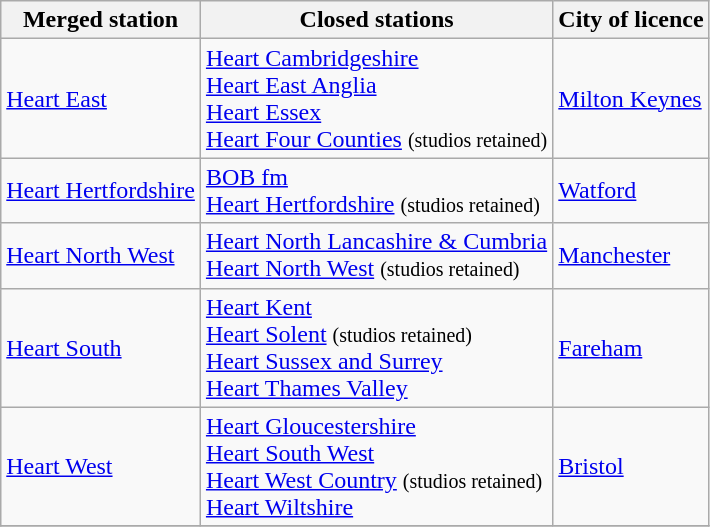<table class="wikitable">
<tr>
<th>Merged station</th>
<th>Closed stations</th>
<th>City of licence</th>
</tr>
<tr>
<td><a href='#'>Heart East</a></td>
<td><a href='#'>Heart Cambridgeshire</a><br><a href='#'>Heart East Anglia</a><br><a href='#'>Heart Essex</a><br><a href='#'>Heart Four Counties</a> <small>(studios retained)</small></td>
<td><a href='#'>Milton Keynes</a></td>
</tr>
<tr>
<td><a href='#'>Heart Hertfordshire</a></td>
<td><a href='#'>BOB fm</a><br><a href='#'>Heart Hertfordshire</a> <small>(studios retained)</small></td>
<td><a href='#'>Watford</a></td>
</tr>
<tr>
<td><a href='#'>Heart North West</a></td>
<td><a href='#'>Heart North Lancashire & Cumbria</a><br><a href='#'>Heart North West</a> <small>(studios retained)</small></td>
<td><a href='#'>Manchester</a></td>
</tr>
<tr>
<td><a href='#'>Heart South</a></td>
<td><a href='#'>Heart Kent</a><br><a href='#'>Heart Solent</a> <small>(studios retained)</small><br><a href='#'>Heart Sussex and Surrey</a><br><a href='#'>Heart Thames Valley</a></td>
<td><a href='#'>Fareham</a></td>
</tr>
<tr>
<td><a href='#'>Heart West</a></td>
<td><a href='#'>Heart Gloucestershire</a><br><a href='#'>Heart South West</a><br><a href='#'>Heart West Country</a> <small>(studios retained)</small><br><a href='#'>Heart Wiltshire</a></td>
<td><a href='#'>Bristol</a></td>
</tr>
<tr>
</tr>
</table>
